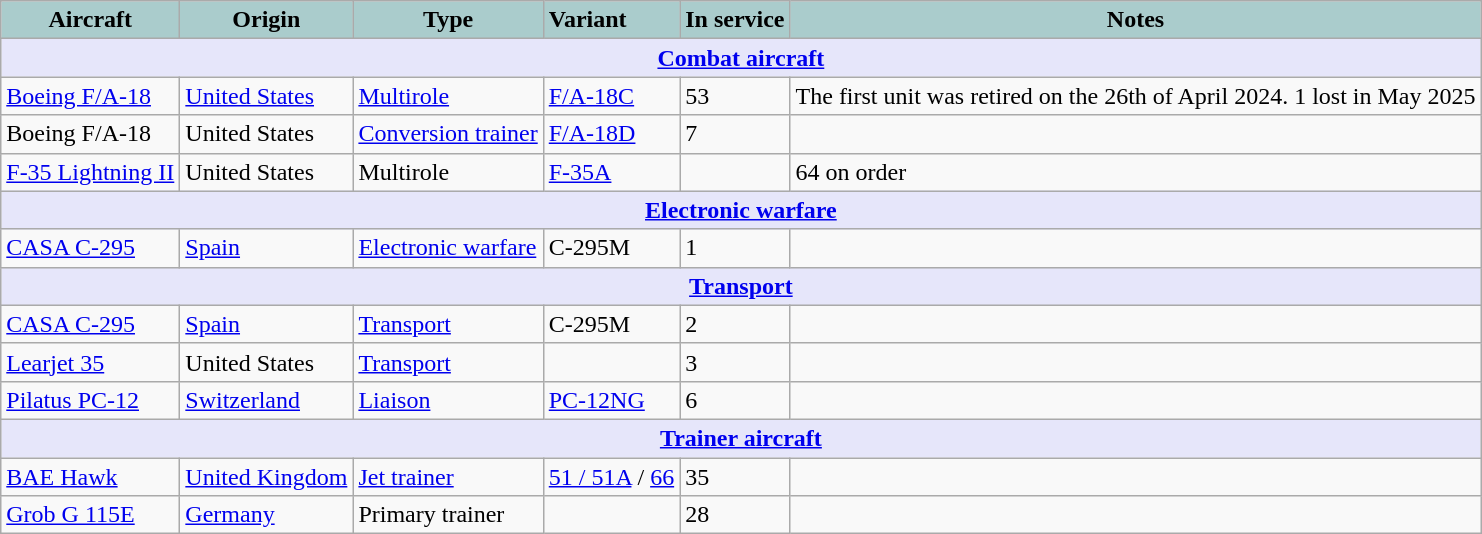<table class="wikitable">
<tr>
<th style="text-align:center; background:#acc;">Aircraft</th>
<th style="text-align: center; background:#acc;">Origin</th>
<th style="text-align:l center; background:#acc;">Type</th>
<th style="text-align:left; background:#acc;">Variant</th>
<th style="text-align:center; background:#acc;">In service</th>
<th style="text-align: center; background:#acc;">Notes</th>
</tr>
<tr>
<th style="align: center; background: lavender;" colspan="7"><a href='#'>Combat aircraft</a></th>
</tr>
<tr>
<td><a href='#'>Boeing F/A-18</a></td>
<td><a href='#'>United States</a></td>
<td><a href='#'>Multirole</a></td>
<td><a href='#'>F/A-18C</a></td>
<td>53</td>
<td>The first unit was retired on the 26th of April 2024. 1 lost in May 2025</td>
</tr>
<tr>
<td>Boeing F/A-18</td>
<td>United States</td>
<td><a href='#'>Conversion trainer</a></td>
<td><a href='#'>F/A-18D</a></td>
<td>7</td>
<td></td>
</tr>
<tr>
<td><a href='#'>F-35 Lightning II</a></td>
<td>United States</td>
<td>Multirole</td>
<td><a href='#'>F-35A</a></td>
<td></td>
<td>64 on order</td>
</tr>
<tr>
<th style="align: center; background: lavender;" colspan="7"><a href='#'>Electronic warfare</a></th>
</tr>
<tr>
<td><a href='#'>CASA C-295</a></td>
<td><a href='#'>Spain</a></td>
<td><a href='#'>Electronic warfare</a></td>
<td>C-295M</td>
<td>1</td>
<td></td>
</tr>
<tr>
<th style="align: center; background: lavender;" colspan="7"><a href='#'>Transport</a></th>
</tr>
<tr>
<td><a href='#'>CASA C-295</a></td>
<td><a href='#'>Spain</a></td>
<td><a href='#'>Transport</a></td>
<td>C-295M</td>
<td>2</td>
<td></td>
</tr>
<tr>
<td><a href='#'>Learjet 35</a></td>
<td>United States</td>
<td><a href='#'>Transport</a></td>
<td></td>
<td>3</td>
<td></td>
</tr>
<tr>
<td><a href='#'>Pilatus PC-12</a></td>
<td><a href='#'>Switzerland</a></td>
<td><a href='#'>Liaison</a></td>
<td><a href='#'>PC-12NG</a></td>
<td>6</td>
<td></td>
</tr>
<tr>
<th style="align: center; background: lavender;" colspan="7"><a href='#'>Trainer aircraft</a></th>
</tr>
<tr>
<td><a href='#'>BAE Hawk</a></td>
<td><a href='#'>United Kingdom</a></td>
<td><a href='#'>Jet trainer</a></td>
<td><a href='#'>51 / 51A</a> / <a href='#'>66</a></td>
<td>35</td>
<td></td>
</tr>
<tr>
<td><a href='#'>Grob G 115E</a></td>
<td><a href='#'>Germany</a></td>
<td>Primary trainer</td>
<td></td>
<td>28</td>
<td></td>
</tr>
</table>
